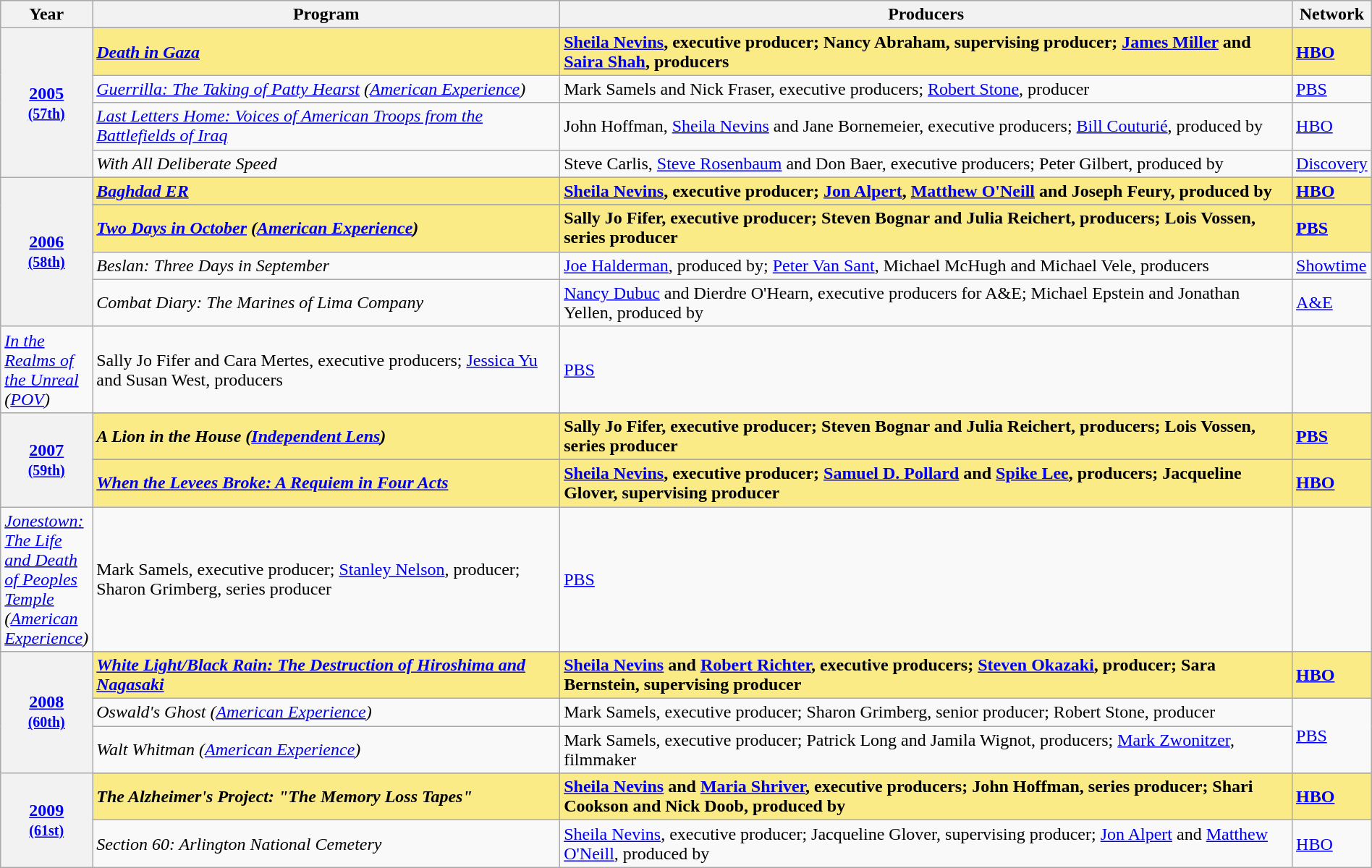<table class="wikitable" style="width:100%">
<tr bgcolor="#bebebe">
<th width="5%">Year</th>
<th width="35%">Program</th>
<th width="55%">Producers</th>
<th width="5%">Network</th>
</tr>
<tr>
<th rowspan="5" style="text-align:center"><a href='#'>2005</a><br><small><a href='#'>(57th)</a></small><br></th>
</tr>
<tr style="background:#FAEB86">
<td><strong><em><a href='#'>Death in Gaza</a></em></strong></td>
<td><strong><a href='#'>Sheila Nevins</a>, executive producer; Nancy Abraham, supervising producer; <a href='#'>James Miller</a> and <a href='#'>Saira Shah</a>, producers</strong></td>
<td><strong><a href='#'>HBO</a></strong></td>
</tr>
<tr>
<td><em><a href='#'>Guerrilla: The Taking of Patty Hearst</a> (<a href='#'>American Experience</a>)</em></td>
<td>Mark Samels and Nick Fraser, executive producers; <a href='#'>Robert Stone</a>, producer</td>
<td><a href='#'>PBS</a></td>
</tr>
<tr>
<td><em><a href='#'>Last Letters Home: Voices of American Troops from the Battlefields of Iraq</a></em></td>
<td>John Hoffman, <a href='#'>Sheila Nevins</a> and Jane Bornemeier, executive producers; <a href='#'>Bill Couturié</a>, produced by</td>
<td><a href='#'>HBO</a></td>
</tr>
<tr>
<td><em>With All Deliberate Speed</em></td>
<td>Steve Carlis, <a href='#'>Steve Rosenbaum</a> and Don Baer, executive producers; Peter Gilbert, produced by</td>
<td><a href='#'>Discovery</a></td>
</tr>
<tr>
<th rowspan="6" style="text-align:center"><a href='#'>2006</a><br><small><a href='#'>(58th)</a></small><br></th>
</tr>
<tr style="background:#FAEB86">
<td><strong><em><a href='#'>Baghdad ER</a></em></strong></td>
<td><strong><a href='#'>Sheila Nevins</a>, executive producer; <a href='#'>Jon Alpert</a>, <a href='#'>Matthew O'Neill</a> and Joseph Feury, produced by</strong></td>
<td><strong><a href='#'>HBO</a></strong></td>
</tr>
<tr>
</tr>
<tr style="background:#FAEB86">
<td><strong><em><a href='#'>Two Days in October</a> (<a href='#'>American Experience</a>)</em></strong></td>
<td><strong>Sally Jo Fifer, executive producer; Steven Bognar and Julia Reichert, producers; Lois Vossen, series producer</strong></td>
<td><strong><a href='#'>PBS</a></strong></td>
</tr>
<tr>
<td><em>Beslan: Three Days in September</em></td>
<td><a href='#'>Joe Halderman</a>, produced by; <a href='#'>Peter Van Sant</a>, Michael McHugh and Michael Vele, producers</td>
<td><a href='#'>Showtime</a></td>
</tr>
<tr>
<td><em>Combat Diary: The Marines of Lima Company</em></td>
<td><a href='#'>Nancy Dubuc</a> and Dierdre O'Hearn, executive producers for A&E; Michael Epstein and Jonathan Yellen, produced by</td>
<td><a href='#'>A&E</a></td>
</tr>
<tr>
<td><em><a href='#'>In the Realms of the Unreal</a> (<a href='#'>POV</a>)</em></td>
<td>Sally Jo Fifer and Cara Mertes, executive producers; <a href='#'>Jessica Yu</a> and Susan West, producers</td>
<td><a href='#'>PBS</a></td>
</tr>
<tr>
<th rowspan="4" style="text-align:center"><a href='#'>2007</a><br><small><a href='#'>(59th)</a></small><br></th>
</tr>
<tr style="background:#FAEB86">
<td><strong><em>A Lion in the House (<a href='#'>Independent Lens</a>)</em></strong></td>
<td><strong>Sally Jo Fifer, executive producer; Steven Bognar and Julia Reichert, producers; Lois Vossen, series producer</strong></td>
<td><strong><a href='#'>PBS</a></strong></td>
</tr>
<tr>
</tr>
<tr style="background:#FAEB86">
<td><em><a href='#'><strong>When the Levees Broke: A Requiem in Four Acts</strong></a></em></td>
<td><strong><a href='#'>Sheila Nevins</a>, executive producer; <a href='#'>Samuel D. Pollard</a> and <a href='#'>Spike Lee</a>, producers; Jacqueline Glover, supervising producer</strong></td>
<td><strong><a href='#'>HBO</a></strong></td>
</tr>
<tr>
<td><em><a href='#'>Jonestown: The Life and Death of Peoples Temple</a> (<a href='#'>American Experience</a>)</em></td>
<td>Mark Samels, executive producer; <a href='#'>Stanley Nelson</a>, producer; Sharon Grimberg, series producer</td>
<td><a href='#'>PBS</a></td>
</tr>
<tr>
<th rowspan="4" style="text-align:center"><a href='#'>2008</a><br><small><a href='#'>(60th)</a></small><br></th>
</tr>
<tr style="background:#FAEB86">
<td><strong><em><a href='#'>White Light/Black Rain: The Destruction of Hiroshima and Nagasaki</a></em></strong></td>
<td><strong><a href='#'>Sheila Nevins</a> and <a href='#'>Robert Richter</a>, executive producers; <a href='#'>Steven Okazaki</a>, producer; Sara Bernstein, supervising producer</strong></td>
<td><strong><a href='#'>HBO</a></strong></td>
</tr>
<tr>
<td><em>Oswald's Ghost (<a href='#'>American Experience</a>)</em></td>
<td>Mark Samels, executive producer; Sharon Grimberg, senior producer; Robert Stone, producer</td>
<td rowspan=2><a href='#'>PBS</a></td>
</tr>
<tr>
<td><em>Walt Whitman (<a href='#'>American Experience</a>)</em></td>
<td>Mark Samels, executive producer; Patrick Long and Jamila Wignot, producers; <a href='#'>Mark Zwonitzer</a>, filmmaker</td>
</tr>
<tr>
<th rowspan="3" style="text-align:center"><a href='#'>2009</a><br><small><a href='#'>(61st)</a></small><br></th>
</tr>
<tr style="background:#FAEB86">
<td><strong><em>The Alzheimer's Project: "The Memory Loss Tapes"</em></strong></td>
<td><strong><a href='#'>Sheila Nevins</a> and <a href='#'>Maria Shriver</a>, executive producers; John Hoffman, series producer; Shari Cookson and Nick Doob, produced by</strong></td>
<td><strong><a href='#'>HBO</a></strong></td>
</tr>
<tr>
<td><em>Section 60: Arlington National Cemetery</em></td>
<td><a href='#'>Sheila Nevins</a>, executive producer; Jacqueline Glover, supervising producer; <a href='#'>Jon Alpert</a> and <a href='#'>Matthew O'Neill</a>, produced by</td>
<td><a href='#'>HBO</a></td>
</tr>
</table>
